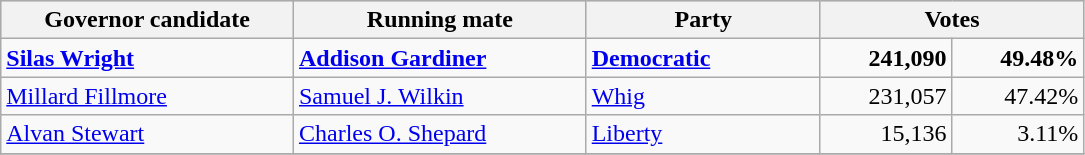<table class=wikitable>
<tr bgcolor=lightgrey>
<th width="20%">Governor candidate</th>
<th width="20%">Running mate</th>
<th width="16%">Party</th>
<th width="18%" colspan="2">Votes</th>
</tr>
<tr>
<td><strong><a href='#'>Silas Wright</a></strong></td>
<td><strong><a href='#'>Addison Gardiner</a></strong></td>
<td><strong><a href='#'>Democratic</a></strong></td>
<td align="right"><strong>241,090</strong></td>
<td align="right"><strong>49.48%</strong></td>
</tr>
<tr>
<td><a href='#'>Millard Fillmore</a></td>
<td><a href='#'>Samuel J. Wilkin</a></td>
<td><a href='#'>Whig</a></td>
<td align="right">231,057</td>
<td align="right">47.42%</td>
</tr>
<tr>
<td><a href='#'>Alvan Stewart</a></td>
<td><a href='#'>Charles O. Shepard</a></td>
<td><a href='#'>Liberty</a></td>
<td align="right">15,136</td>
<td align="right">3.11%</td>
</tr>
<tr>
</tr>
</table>
